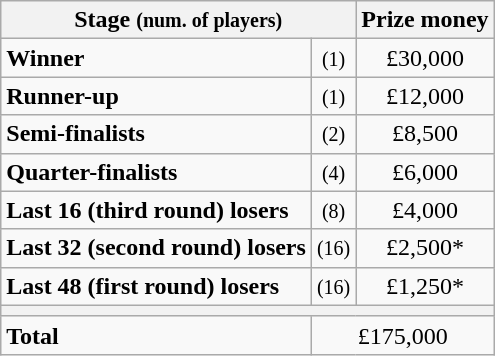<table class="wikitable">
<tr>
<th colspan="2">Stage <small>(num. of players)</small></th>
<th>Prize money</th>
</tr>
<tr>
<td><strong>Winner</strong></td>
<td align="center"><small>(1)</small></td>
<td align="center">£30,000</td>
</tr>
<tr>
<td><strong>Runner-up</strong></td>
<td align="center"><small>(1)</small></td>
<td align="center">£12,000</td>
</tr>
<tr>
<td><strong>Semi-finalists</strong></td>
<td align="center"><small>(2)</small></td>
<td align="center">£8,500</td>
</tr>
<tr>
<td><strong>Quarter-finalists</strong></td>
<td align="center"><small>(4)</small></td>
<td align="center">£6,000</td>
</tr>
<tr>
<td><strong>Last 16 (third round) losers</strong></td>
<td align="center"><small>(8)</small></td>
<td align="center">£4,000</td>
</tr>
<tr>
<td><strong>Last 32 (second round) losers</strong></td>
<td align="center"><small>(16)</small></td>
<td align="center">£2,500*</td>
</tr>
<tr>
<td><strong>Last 48 (first round) losers</strong></td>
<td align="center"><small>(16)</small></td>
<td align="center">£1,250*</td>
</tr>
<tr>
<th colspan="3"></th>
</tr>
<tr>
<td><strong>Total</strong></td>
<td colspan="2" align="center">£175,000</td>
</tr>
</table>
